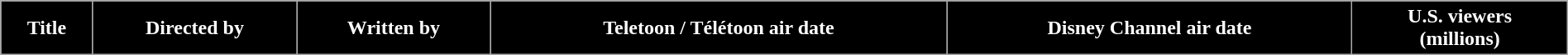<table class="wikitable plainrowheaders" style="margin: auto; width: 100%">
<tr>
<th ! style="background:#000; color:#fff; text-align:center;">Title</th>
<th ! style="background:#000; color:#fff; text-align:center;">Directed by</th>
<th ! style="background:#000; color:#fff; text-align:center;">Written by</th>
<th ! style="background:#000; color:#fff; text-align:center;">Teletoon / Télétoon air date</th>
<th ! style="background:#000; color:#fff; text-align:center;">Disney Channel air date</th>
<th ! style="background:#000; color:#fff; text-align:center;">U.S. viewers<br>(millions)<br></th>
</tr>
</table>
